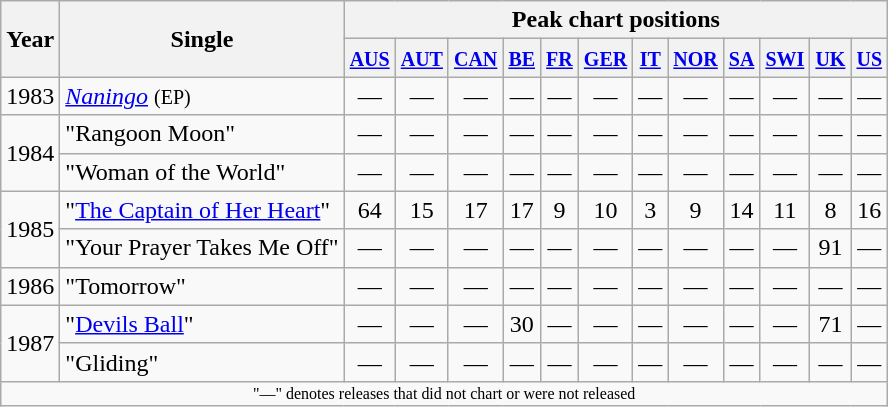<table class="wikitable" style="text-align:center">
<tr>
<th rowspan="2">Year</th>
<th rowspan="2">Single</th>
<th colspan="12">Peak chart positions</th>
</tr>
<tr>
<th><small><a href='#'>AUS</a></small><br></th>
<th><small><a href='#'>AUT</a></small><br></th>
<th><small><a href='#'>CAN</a></small><br></th>
<th><small><a href='#'>BE</a></small><br></th>
<th><small><a href='#'>FR</a></small><br></th>
<th><small><a href='#'>GER</a></small><br></th>
<th><small><a href='#'>IT</a></small><br></th>
<th><small><a href='#'>NOR</a></small><br></th>
<th><small><a href='#'>SA</a></small><br></th>
<th><small><a href='#'>SWI</a></small><br></th>
<th><small><a href='#'>UK</a></small><br></th>
<th><small><a href='#'>US</a></small><br></th>
</tr>
<tr>
<td>1983</td>
<td align="left"><em><a href='#'>Naningo</a></em> <small>(EP)</small></td>
<td>—</td>
<td>—</td>
<td>—</td>
<td>—</td>
<td>—</td>
<td>—</td>
<td>—</td>
<td>—</td>
<td>—</td>
<td>—</td>
<td>—</td>
<td>—</td>
</tr>
<tr>
<td rowspan="2">1984</td>
<td align="left">"Rangoon Moon"</td>
<td>—</td>
<td>—</td>
<td>—</td>
<td>—</td>
<td>—</td>
<td>—</td>
<td>—</td>
<td>—</td>
<td>—</td>
<td>—</td>
<td>—</td>
<td>—</td>
</tr>
<tr>
<td align="left">"Woman of the World"</td>
<td>—</td>
<td>—</td>
<td>—</td>
<td>—</td>
<td>—</td>
<td>—</td>
<td>—</td>
<td>—</td>
<td>—</td>
<td>—</td>
<td>—</td>
<td>—</td>
</tr>
<tr>
<td rowspan="2">1985</td>
<td align="left">"<a href='#'>The Captain of Her Heart</a>"</td>
<td>64</td>
<td>15</td>
<td>17</td>
<td>17</td>
<td>9</td>
<td>10</td>
<td>3</td>
<td>9</td>
<td>14</td>
<td>11</td>
<td>8</td>
<td>16</td>
</tr>
<tr>
<td align="left">"Your Prayer Takes Me Off"</td>
<td>—</td>
<td>—</td>
<td>—</td>
<td>—</td>
<td>—</td>
<td>—</td>
<td>—</td>
<td>—</td>
<td>—</td>
<td>—</td>
<td>91</td>
<td>—</td>
</tr>
<tr>
<td>1986</td>
<td align="left">"Tomorrow"</td>
<td>—</td>
<td>—</td>
<td>—</td>
<td>—</td>
<td>—</td>
<td>—</td>
<td>—</td>
<td>—</td>
<td>—</td>
<td>—</td>
<td>—</td>
<td>—</td>
</tr>
<tr>
<td rowspan="2">1987</td>
<td align="left">"<a href='#'>Devils Ball</a>"</td>
<td>—</td>
<td>—</td>
<td>—</td>
<td>30</td>
<td>—</td>
<td>—</td>
<td>—</td>
<td>—</td>
<td>—</td>
<td>—</td>
<td>71</td>
<td>—</td>
</tr>
<tr>
<td align="left">"Gliding"</td>
<td>—</td>
<td>—</td>
<td>—</td>
<td>—</td>
<td>—</td>
<td>—</td>
<td>—</td>
<td>—</td>
<td>—</td>
<td>—</td>
<td>—</td>
<td>—</td>
</tr>
<tr>
<td colspan="14" style="font-size:8pt">"—" denotes releases that did not chart or were not released</td>
</tr>
</table>
